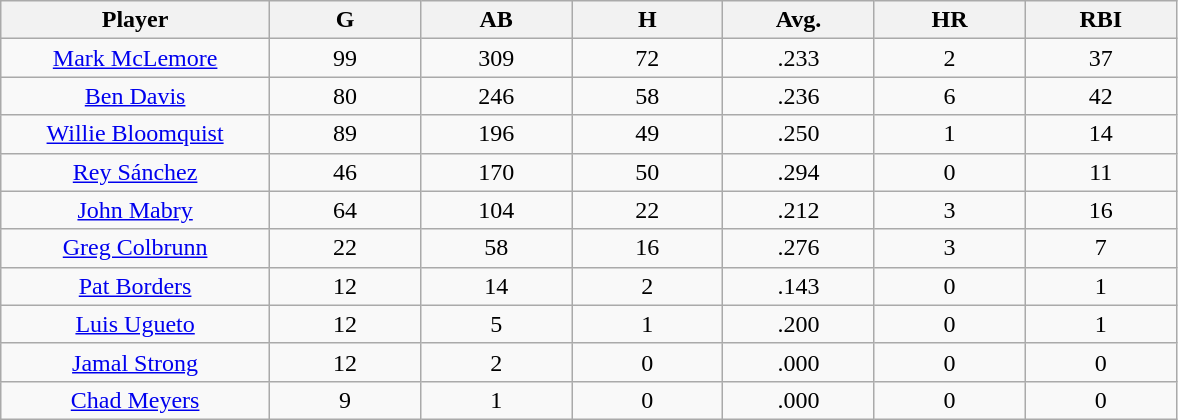<table class="wikitable sortable">
<tr>
<th bgcolor="#DDDDFF" width="16%">Player</th>
<th bgcolor="#DDDDFF" width="9%">G</th>
<th bgcolor="#DDDDFF" width="9%">AB</th>
<th bgcolor="#DDDDFF" width="9%">H</th>
<th bgcolor="#DDDDFF" width="9%">Avg.</th>
<th bgcolor="#DDDDFF" width="9%">HR</th>
<th bgcolor="#DDDDFF" width="9%">RBI</th>
</tr>
<tr align="center">
<td><a href='#'>Mark McLemore</a></td>
<td>99</td>
<td>309</td>
<td>72</td>
<td>.233</td>
<td>2</td>
<td>37</td>
</tr>
<tr align="center">
<td><a href='#'>Ben Davis</a></td>
<td>80</td>
<td>246</td>
<td>58</td>
<td>.236</td>
<td>6</td>
<td>42</td>
</tr>
<tr align="center">
<td><a href='#'>Willie Bloomquist</a></td>
<td>89</td>
<td>196</td>
<td>49</td>
<td>.250</td>
<td>1</td>
<td>14</td>
</tr>
<tr align="center">
<td><a href='#'>Rey Sánchez</a></td>
<td>46</td>
<td>170</td>
<td>50</td>
<td>.294</td>
<td>0</td>
<td>11</td>
</tr>
<tr align="center">
<td><a href='#'>John Mabry</a></td>
<td>64</td>
<td>104</td>
<td>22</td>
<td>.212</td>
<td>3</td>
<td>16</td>
</tr>
<tr align="center">
<td><a href='#'>Greg Colbrunn</a></td>
<td>22</td>
<td>58</td>
<td>16</td>
<td>.276</td>
<td>3</td>
<td>7</td>
</tr>
<tr align="center">
<td><a href='#'>Pat Borders</a></td>
<td>12</td>
<td>14</td>
<td>2</td>
<td>.143</td>
<td>0</td>
<td>1</td>
</tr>
<tr align="center">
<td><a href='#'>Luis Ugueto</a></td>
<td>12</td>
<td>5</td>
<td>1</td>
<td>.200</td>
<td>0</td>
<td>1</td>
</tr>
<tr align="center">
<td><a href='#'>Jamal Strong</a></td>
<td>12</td>
<td>2</td>
<td>0</td>
<td>.000</td>
<td>0</td>
<td>0</td>
</tr>
<tr align="center">
<td><a href='#'>Chad Meyers</a></td>
<td>9</td>
<td>1</td>
<td>0</td>
<td>.000</td>
<td>0</td>
<td>0</td>
</tr>
</table>
